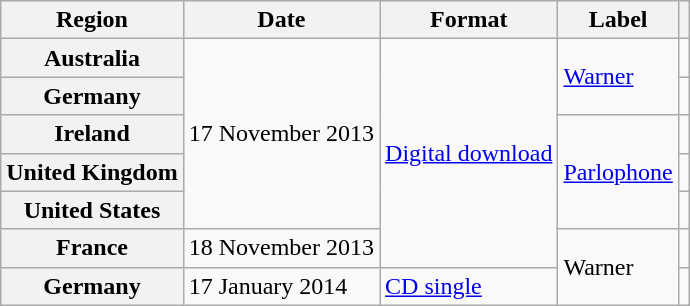<table class="wikitable plainrowheaders">
<tr>
<th scope="col">Region</th>
<th scope="col">Date</th>
<th scope="col">Format</th>
<th scope="col">Label</th>
<th scope="col"></th>
</tr>
<tr>
<th scope="row">Australia</th>
<td rowspan="5">17 November 2013</td>
<td rowspan="6"><a href='#'>Digital download</a></td>
<td rowspan="2"><a href='#'>Warner</a></td>
<td align="center"></td>
</tr>
<tr>
<th scope="row">Germany</th>
<td align="center"></td>
</tr>
<tr>
<th scope="row">Ireland</th>
<td rowspan="3"><a href='#'>Parlophone</a></td>
<td align="center"></td>
</tr>
<tr>
<th scope="row">United Kingdom</th>
<td align="center"></td>
</tr>
<tr>
<th scope="row">United States</th>
<td align="center"></td>
</tr>
<tr>
<th scope="row">France</th>
<td>18 November 2013</td>
<td rowspan="2">Warner</td>
<td align="center"></td>
</tr>
<tr>
<th scope="row">Germany</th>
<td>17 January 2014</td>
<td><a href='#'>CD single</a></td>
<td align="center"></td>
</tr>
</table>
